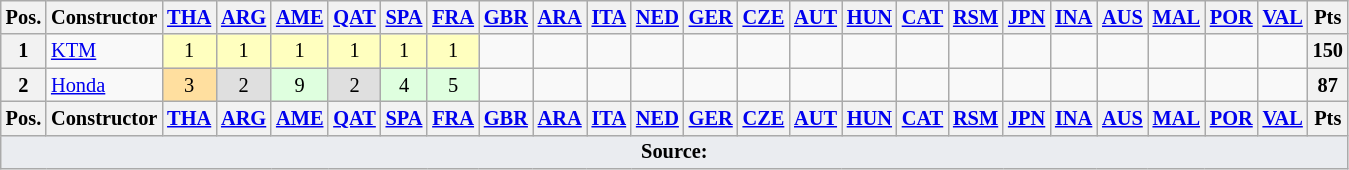<table class="wikitable" style="font-size:85%; text-align:center;">
<tr>
<th>Pos.</th>
<th>Constructor</th>
<th><a href='#'>THA</a><br></th>
<th><a href='#'>ARG</a><br></th>
<th><a href='#'>AME</a><br></th>
<th><a href='#'>QAT</a><br></th>
<th><a href='#'>SPA</a><br></th>
<th><a href='#'>FRA</a><br></th>
<th><a href='#'>GBR</a><br></th>
<th><a href='#'>ARA</a><br></th>
<th><a href='#'>ITA</a><br></th>
<th><a href='#'>NED</a><br></th>
<th><a href='#'>GER</a><br></th>
<th><a href='#'>CZE</a><br></th>
<th><a href='#'>AUT</a><br></th>
<th><a href='#'>HUN</a><br></th>
<th><a href='#'>CAT</a><br></th>
<th><a href='#'>RSM</a><br></th>
<th><a href='#'>JPN</a><br></th>
<th><a href='#'>INA</a><br></th>
<th><a href='#'>AUS</a><br></th>
<th><a href='#'>MAL</a><br></th>
<th><a href='#'>POR</a><br></th>
<th><a href='#'>VAL</a><br></th>
<th>Pts</th>
</tr>
<tr>
<th>1</th>
<td align=left> <a href='#'>KTM</a></td>
<td bgcolor="#ffffbf">1</td>
<td bgcolor="#ffffbf">1</td>
<td bgcolor="#ffffbf">1</td>
<td bgcolor="#ffffbf">1</td>
<td bgcolor="#ffffbf">1</td>
<td bgcolor="#ffffbf">1</td>
<td></td>
<td></td>
<td></td>
<td></td>
<td></td>
<td></td>
<td></td>
<td></td>
<td></td>
<td></td>
<td></td>
<td></td>
<td></td>
<td></td>
<td></td>
<td></td>
<th>150</th>
</tr>
<tr>
<th>2</th>
<td align=left> <a href='#'>Honda</a></td>
<td bgcolor="#ffdf9f">3</td>
<td bgcolor="#dfdfdf">2</td>
<td bgcolor="#dfffdf">9</td>
<td bgcolor="#dfdfdf">2</td>
<td bgcolor="#dfffdf">4</td>
<td bgcolor="#dfffdf">5</td>
<td></td>
<td></td>
<td></td>
<td></td>
<td></td>
<td></td>
<td></td>
<td></td>
<td></td>
<td></td>
<td></td>
<td></td>
<td></td>
<td></td>
<td></td>
<td></td>
<th>87</th>
</tr>
<tr>
<th>Pos.</th>
<th>Constructor</th>
<th><a href='#'>THA</a><br></th>
<th><a href='#'>ARG</a><br></th>
<th><a href='#'>AME</a><br></th>
<th><a href='#'>QAT</a><br></th>
<th><a href='#'>SPA</a><br></th>
<th><a href='#'>FRA</a><br></th>
<th><a href='#'>GBR</a><br></th>
<th><a href='#'>ARA</a><br></th>
<th><a href='#'>ITA</a><br></th>
<th><a href='#'>NED</a><br></th>
<th><a href='#'>GER</a><br></th>
<th><a href='#'>CZE</a><br></th>
<th><a href='#'>AUT</a><br></th>
<th><a href='#'>HUN</a><br></th>
<th><a href='#'>CAT</a><br></th>
<th><a href='#'>RSM</a><br></th>
<th><a href='#'>JPN</a><br></th>
<th><a href='#'>INA</a><br></th>
<th><a href='#'>AUS</a><br></th>
<th><a href='#'>MAL</a><br></th>
<th><a href='#'>POR</a><br></th>
<th><a href='#'>VAL</a><br></th>
<th>Pts</th>
</tr>
<tr>
<td colspan="25" style="background-color:#EAECF0;text-align:center"><strong>Source:</strong></td>
</tr>
</table>
